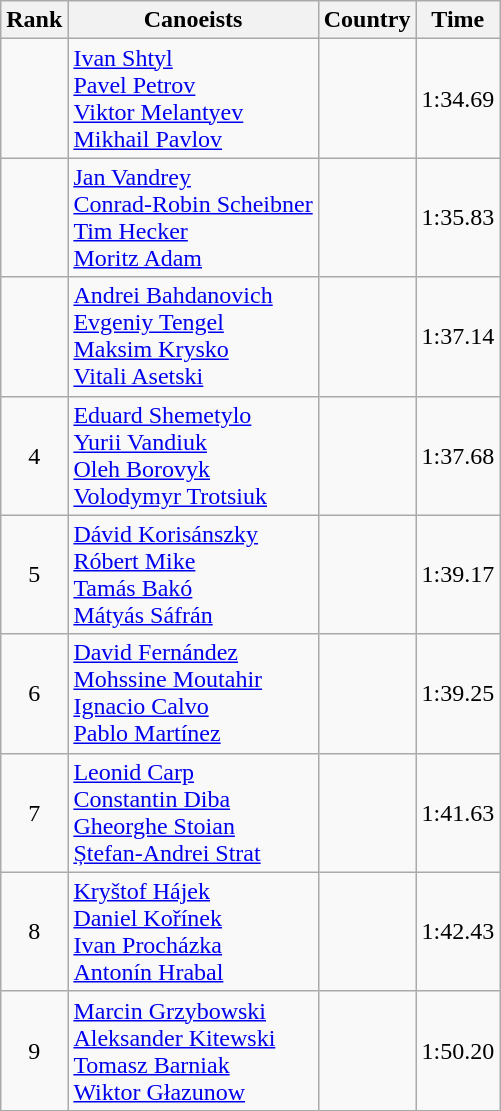<table class="wikitable" style="text-align:center">
<tr>
<th>Rank</th>
<th>Canoeists</th>
<th>Country</th>
<th>Time</th>
</tr>
<tr>
<td></td>
<td align="left"><a href='#'>Ivan Shtyl</a><br><a href='#'>Pavel Petrov</a><br><a href='#'>Viktor Melantyev</a><br><a href='#'>Mikhail Pavlov</a></td>
<td align="left"></td>
<td>1:34.69</td>
</tr>
<tr>
<td></td>
<td align="left"><a href='#'>Jan Vandrey</a><br><a href='#'>Conrad-Robin Scheibner</a><br><a href='#'>Tim Hecker</a><br><a href='#'>Moritz Adam</a></td>
<td align="left"></td>
<td>1:35.83</td>
</tr>
<tr>
<td></td>
<td align="left"><a href='#'>Andrei Bahdanovich</a><br><a href='#'>Evgeniy Tengel</a><br><a href='#'>Maksim Krysko</a><br><a href='#'>Vitali Asetski</a></td>
<td align="left"></td>
<td>1:37.14</td>
</tr>
<tr>
<td>4</td>
<td align="left"><a href='#'>Eduard Shemetylo</a><br><a href='#'>Yurii Vandiuk</a><br><a href='#'>Oleh Borovyk</a><br><a href='#'>Volodymyr Trotsiuk</a></td>
<td align="left"></td>
<td>1:37.68</td>
</tr>
<tr>
<td>5</td>
<td align="left"><a href='#'>Dávid Korisánszky</a><br><a href='#'>Róbert Mike</a><br><a href='#'>Tamás Bakó</a><br><a href='#'>Mátyás Sáfrán</a></td>
<td align="left"></td>
<td>1:39.17</td>
</tr>
<tr>
<td>6</td>
<td align="left"><a href='#'>David Fernández</a><br><a href='#'>Mohssine Moutahir</a><br><a href='#'>Ignacio Calvo</a><br><a href='#'>Pablo Martínez</a></td>
<td align="left"></td>
<td>1:39.25</td>
</tr>
<tr>
<td>7</td>
<td align="left"><a href='#'>Leonid Carp</a><br><a href='#'>Constantin Diba</a><br><a href='#'>Gheorghe Stoian</a><br><a href='#'>Ștefan-Andrei Strat</a></td>
<td align="left"></td>
<td>1:41.63</td>
</tr>
<tr>
<td>8</td>
<td align="left"><a href='#'>Kryštof Hájek</a><br><a href='#'>Daniel Kořínek</a><br><a href='#'>Ivan Procházka</a><br><a href='#'>Antonín Hrabal</a></td>
<td align="left"></td>
<td>1:42.43</td>
</tr>
<tr>
<td>9</td>
<td align="left"><a href='#'>Marcin Grzybowski</a><br><a href='#'>Aleksander Kitewski</a><br><a href='#'>Tomasz Barniak</a><br><a href='#'>Wiktor Głazunow</a></td>
<td align="left"></td>
<td>1:50.20</td>
</tr>
</table>
